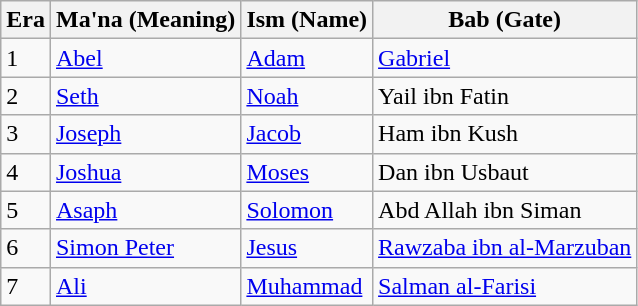<table class="wikitable sortable">
<tr>
<th>Era</th>
<th>Ma'na (Meaning)</th>
<th>Ism (Name)</th>
<th>Bab (Gate)</th>
</tr>
<tr>
<td>1</td>
<td><a href='#'>Abel</a></td>
<td><a href='#'>Adam</a></td>
<td><a href='#'>Gabriel</a></td>
</tr>
<tr>
<td>2</td>
<td><a href='#'>Seth</a></td>
<td><a href='#'>Noah</a></td>
<td>Yail ibn Fatin</td>
</tr>
<tr>
<td>3</td>
<td><a href='#'>Joseph</a></td>
<td><a href='#'>Jacob</a></td>
<td>Ham ibn Kush</td>
</tr>
<tr>
<td>4</td>
<td><a href='#'>Joshua</a></td>
<td><a href='#'>Moses</a></td>
<td>Dan ibn Usbaut</td>
</tr>
<tr>
<td>5</td>
<td><a href='#'>Asaph</a></td>
<td><a href='#'>Solomon</a></td>
<td>Abd Allah ibn Siman</td>
</tr>
<tr>
<td>6</td>
<td><a href='#'>Simon Peter</a></td>
<td><a href='#'>Jesus</a></td>
<td><a href='#'>Rawzaba ibn al-Marzuban</a></td>
</tr>
<tr>
<td>7</td>
<td><a href='#'>Ali</a></td>
<td><a href='#'>Muhammad</a></td>
<td><a href='#'>Salman al-Farisi</a></td>
</tr>
</table>
